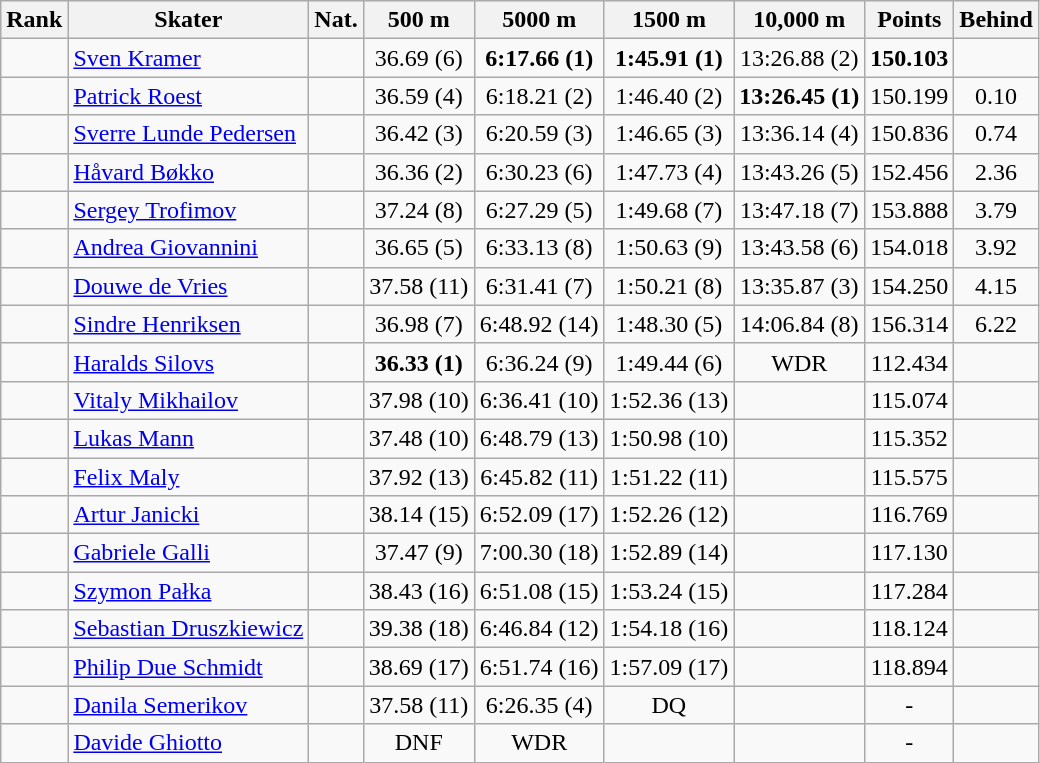<table class="wikitable sortable" border="1" style="text-align:center">
<tr align=center>
<th>Rank</th>
<th>Skater</th>
<th>Nat.</th>
<th>500 m</th>
<th>5000 m</th>
<th>1500 m</th>
<th>10,000 m</th>
<th>Points</th>
<th>Behind</th>
</tr>
<tr>
<td></td>
<td align=left><a href='#'>Sven Kramer</a></td>
<td></td>
<td>36.69 (6)</td>
<td><strong>6:17.66 (1)</strong></td>
<td><strong>1:45.91 (1)</strong></td>
<td>13:26.88 (2)</td>
<td><strong>150.103</strong></td>
<td></td>
</tr>
<tr>
<td></td>
<td align=left><a href='#'>Patrick Roest</a></td>
<td></td>
<td>36.59 (4)</td>
<td>6:18.21 (2)</td>
<td>1:46.40 (2)</td>
<td><strong>13:26.45 (1)</strong></td>
<td>150.199</td>
<td>0.10</td>
</tr>
<tr>
<td></td>
<td align=left><a href='#'>Sverre Lunde Pedersen</a></td>
<td></td>
<td>36.42 (3)</td>
<td>6:20.59 (3)</td>
<td>1:46.65 (3)</td>
<td>13:36.14 (4)</td>
<td>150.836</td>
<td>0.74</td>
</tr>
<tr>
<td></td>
<td align=left><a href='#'>Håvard Bøkko</a></td>
<td></td>
<td>36.36 (2)</td>
<td>6:30.23 (6)</td>
<td>1:47.73 (4)</td>
<td>13:43.26 (5)</td>
<td>152.456</td>
<td>2.36</td>
</tr>
<tr>
<td></td>
<td align=left><a href='#'>Sergey Trofimov</a></td>
<td></td>
<td>37.24 (8)</td>
<td>6:27.29 (5)</td>
<td>1:49.68 (7)</td>
<td>13:47.18 (7)</td>
<td>153.888</td>
<td>3.79</td>
</tr>
<tr>
<td></td>
<td align=left><a href='#'>Andrea Giovannini</a></td>
<td></td>
<td>36.65 (5)</td>
<td>6:33.13 (8)</td>
<td>1:50.63 (9)</td>
<td>13:43.58 (6)</td>
<td>154.018</td>
<td>3.92</td>
</tr>
<tr>
<td></td>
<td align=left><a href='#'>Douwe de Vries</a></td>
<td></td>
<td>37.58 (11)</td>
<td>6:31.41 (7)</td>
<td>1:50.21 (8)</td>
<td>13:35.87 (3)</td>
<td>154.250</td>
<td>4.15</td>
</tr>
<tr>
<td></td>
<td align=left><a href='#'>Sindre Henriksen</a></td>
<td></td>
<td>36.98 (7)</td>
<td>6:48.92 (14)</td>
<td>1:48.30 (5)</td>
<td>14:06.84 (8)</td>
<td>156.314</td>
<td>6.22</td>
</tr>
<tr>
<td></td>
<td align=left><a href='#'>Haralds Silovs</a></td>
<td></td>
<td><strong>36.33 (1)</strong></td>
<td>6:36.24 (9)</td>
<td>1:49.44 (6)</td>
<td>WDR</td>
<td>112.434</td>
<td></td>
</tr>
<tr>
<td></td>
<td align=left><a href='#'>Vitaly Mikhailov</a></td>
<td></td>
<td>37.98 (10)</td>
<td>6:36.41 (10)</td>
<td>1:52.36 (13)</td>
<td></td>
<td>115.074</td>
<td></td>
</tr>
<tr>
<td></td>
<td align=left><a href='#'>Lukas Mann</a></td>
<td></td>
<td>37.48 (10)</td>
<td>6:48.79 (13)</td>
<td>1:50.98 (10)</td>
<td></td>
<td>115.352</td>
<td></td>
</tr>
<tr>
<td></td>
<td align=left><a href='#'>Felix Maly</a></td>
<td></td>
<td>37.92 (13)</td>
<td>6:45.82 (11)</td>
<td>1:51.22 (11)</td>
<td></td>
<td>115.575</td>
<td></td>
</tr>
<tr>
<td></td>
<td align=left><a href='#'>Artur Janicki</a></td>
<td></td>
<td>38.14 (15)</td>
<td>6:52.09 (17)</td>
<td>1:52.26 (12)</td>
<td></td>
<td>116.769</td>
<td></td>
</tr>
<tr>
<td></td>
<td align=left><a href='#'>Gabriele Galli</a></td>
<td></td>
<td>37.47 (9)</td>
<td>7:00.30 (18)</td>
<td>1:52.89 (14)</td>
<td></td>
<td>117.130</td>
<td></td>
</tr>
<tr>
<td></td>
<td align=left><a href='#'>Szymon Pałka</a></td>
<td></td>
<td>38.43 (16)</td>
<td>6:51.08 (15)</td>
<td>1:53.24 (15)</td>
<td></td>
<td>117.284</td>
<td></td>
</tr>
<tr>
<td></td>
<td align=left><a href='#'>Sebastian Druszkiewicz</a></td>
<td></td>
<td>39.38 (18)</td>
<td>6:46.84 (12)</td>
<td>1:54.18 (16)</td>
<td></td>
<td>118.124</td>
<td></td>
</tr>
<tr>
<td></td>
<td align=left><a href='#'>Philip Due Schmidt</a></td>
<td></td>
<td>38.69 (17)</td>
<td>6:51.74 (16)</td>
<td>1:57.09 (17)</td>
<td></td>
<td>118.894</td>
<td></td>
</tr>
<tr>
<td></td>
<td align=left><a href='#'>Danila Semerikov</a></td>
<td></td>
<td>37.58 (11)</td>
<td>6:26.35 (4)</td>
<td>DQ</td>
<td></td>
<td>-</td>
<td></td>
</tr>
<tr>
<td></td>
<td align=left><a href='#'>Davide Ghiotto</a></td>
<td></td>
<td>DNF</td>
<td>WDR</td>
<td></td>
<td></td>
<td>-</td>
<td></td>
</tr>
</table>
